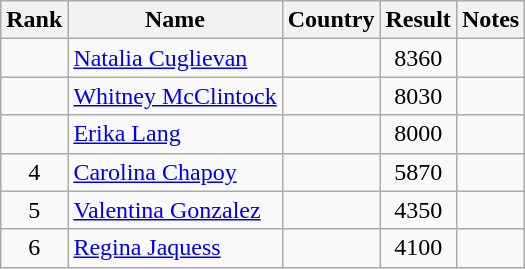<table class="wikitable sortable" style="text-align:center;">
<tr>
<th>Rank</th>
<th>Name</th>
<th>Country</th>
<th>Result</th>
<th>Notes</th>
</tr>
<tr>
<td></td>
<td align=left><a href='#'>Natalia Cuglievan</a></td>
<td align=left></td>
<td>8360</td>
<td></td>
</tr>
<tr>
<td></td>
<td align=left><a href='#'>Whitney McClintock</a></td>
<td align=left></td>
<td>8030</td>
<td></td>
</tr>
<tr>
<td></td>
<td align=left><a href='#'>Erika Lang</a></td>
<td align=left></td>
<td>8000</td>
<td></td>
</tr>
<tr>
<td>4</td>
<td align=left><a href='#'>Carolina Chapoy</a></td>
<td align=left></td>
<td>5870</td>
<td></td>
</tr>
<tr>
<td>5</td>
<td align=left><a href='#'>Valentina Gonzalez</a></td>
<td align=left></td>
<td>4350</td>
<td></td>
</tr>
<tr>
<td>6</td>
<td align=left><a href='#'>Regina Jaquess</a></td>
<td align=left></td>
<td>4100</td>
<td></td>
</tr>
</table>
